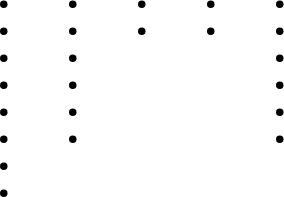<table border="0" cellpadding="2">
<tr valign="top">
<td><br><ul><li></li><li></li><li></li><li></li><li></li><li></li><li></li><li></li></ul></td>
<td><br><ul><li></li><li></li><li></li><li></li><li> <em></em></li><li></li></ul></td>
<td><br><ul><li></li><li></li></ul></td>
<td><br><ul><li><em></em></li><li><em></em></li></ul></td>
<td><br><ul><li></li><li></li><li></li><li></li><li></li><li></li></ul></td>
</tr>
</table>
